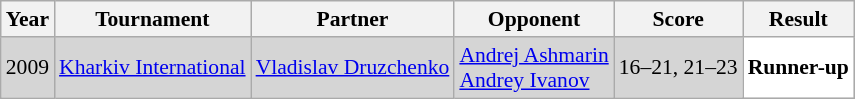<table class="sortable wikitable" style="font-size: 90%;">
<tr>
<th>Year</th>
<th>Tournament</th>
<th>Partner</th>
<th>Opponent</th>
<th>Score</th>
<th>Result</th>
</tr>
<tr style="background:#D5D5D5">
<td align="center">2009</td>
<td align="left"><a href='#'>Kharkiv International</a></td>
<td align="left"> <a href='#'>Vladislav Druzchenko</a></td>
<td align="left"> <a href='#'>Andrej Ashmarin</a><br> <a href='#'>Andrey Ivanov</a></td>
<td align="left">16–21, 21–23</td>
<td style="text-align:left; background:white"> <strong>Runner-up</strong></td>
</tr>
</table>
